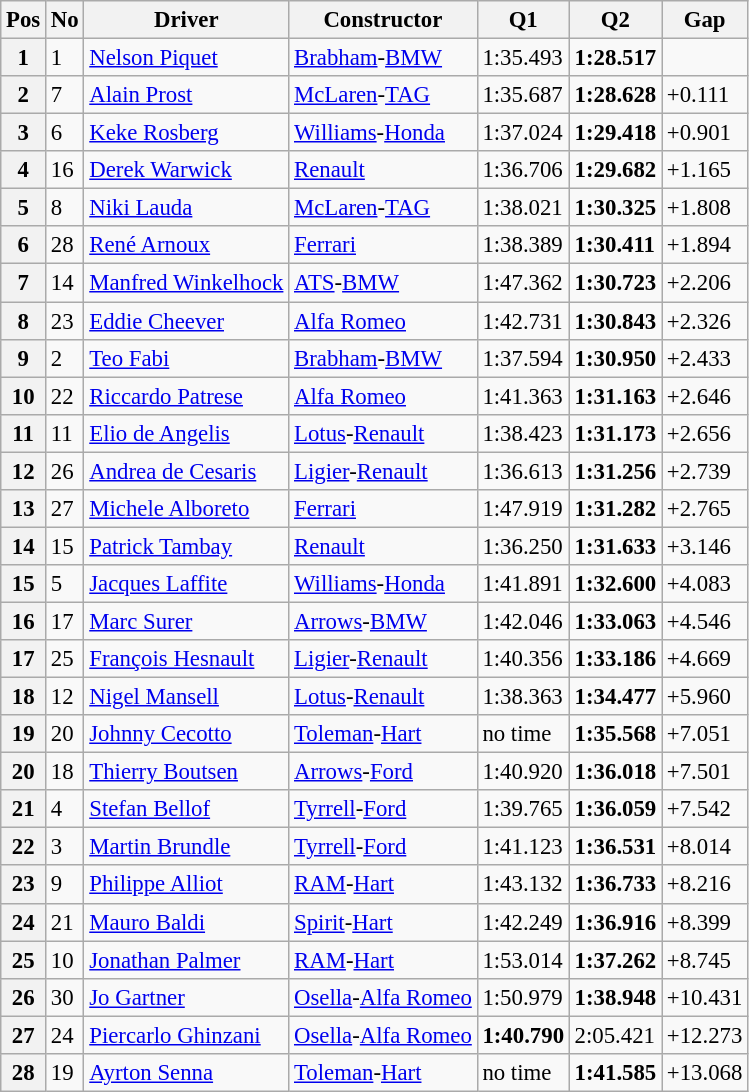<table class="wikitable sortable" style="font-size: 95%;">
<tr>
<th>Pos</th>
<th>No</th>
<th>Driver</th>
<th>Constructor</th>
<th>Q1</th>
<th>Q2</th>
<th>Gap</th>
</tr>
<tr>
<th>1</th>
<td>1</td>
<td> <a href='#'>Nelson Piquet</a></td>
<td><a href='#'>Brabham</a>-<a href='#'>BMW</a></td>
<td>1:35.493</td>
<td><strong>1:28.517</strong></td>
<td></td>
</tr>
<tr>
<th>2</th>
<td>7</td>
<td> <a href='#'>Alain Prost</a></td>
<td><a href='#'>McLaren</a>-<a href='#'>TAG</a></td>
<td>1:35.687</td>
<td><strong>1:28.628</strong></td>
<td>+0.111</td>
</tr>
<tr>
<th>3</th>
<td>6</td>
<td> <a href='#'>Keke Rosberg</a></td>
<td><a href='#'>Williams</a>-<a href='#'>Honda</a></td>
<td>1:37.024</td>
<td><strong>1:29.418</strong></td>
<td>+0.901</td>
</tr>
<tr>
<th>4</th>
<td>16</td>
<td> <a href='#'>Derek Warwick</a></td>
<td><a href='#'>Renault</a></td>
<td>1:36.706</td>
<td><strong>1:29.682</strong></td>
<td>+1.165</td>
</tr>
<tr>
<th>5</th>
<td>8</td>
<td> <a href='#'>Niki Lauda</a></td>
<td><a href='#'>McLaren</a>-<a href='#'>TAG</a></td>
<td>1:38.021</td>
<td><strong>1:30.325</strong></td>
<td>+1.808</td>
</tr>
<tr>
<th>6</th>
<td>28</td>
<td> <a href='#'>René Arnoux</a></td>
<td><a href='#'>Ferrari</a></td>
<td>1:38.389</td>
<td><strong>1:30.411</strong></td>
<td>+1.894</td>
</tr>
<tr>
<th>7</th>
<td>14</td>
<td> <a href='#'>Manfred Winkelhock</a></td>
<td><a href='#'>ATS</a>-<a href='#'>BMW</a></td>
<td>1:47.362</td>
<td><strong>1:30.723</strong></td>
<td>+2.206</td>
</tr>
<tr>
<th>8</th>
<td>23</td>
<td> <a href='#'>Eddie Cheever</a></td>
<td><a href='#'>Alfa Romeo</a></td>
<td>1:42.731</td>
<td><strong>1:30.843</strong></td>
<td>+2.326</td>
</tr>
<tr>
<th>9</th>
<td>2</td>
<td> <a href='#'>Teo Fabi</a></td>
<td><a href='#'>Brabham</a>-<a href='#'>BMW</a></td>
<td>1:37.594</td>
<td><strong>1:30.950</strong></td>
<td>+2.433</td>
</tr>
<tr>
<th>10</th>
<td>22</td>
<td> <a href='#'>Riccardo Patrese</a></td>
<td><a href='#'>Alfa Romeo</a></td>
<td>1:41.363</td>
<td><strong>1:31.163</strong></td>
<td>+2.646</td>
</tr>
<tr>
<th>11</th>
<td>11</td>
<td> <a href='#'>Elio de Angelis</a></td>
<td><a href='#'>Lotus</a>-<a href='#'>Renault</a></td>
<td>1:38.423</td>
<td><strong>1:31.173</strong></td>
<td>+2.656</td>
</tr>
<tr>
<th>12</th>
<td>26</td>
<td> <a href='#'>Andrea de Cesaris</a></td>
<td><a href='#'>Ligier</a>-<a href='#'>Renault</a></td>
<td>1:36.613</td>
<td><strong>1:31.256</strong></td>
<td>+2.739</td>
</tr>
<tr>
<th>13</th>
<td>27</td>
<td> <a href='#'>Michele Alboreto</a></td>
<td><a href='#'>Ferrari</a></td>
<td>1:47.919</td>
<td><strong>1:31.282</strong></td>
<td>+2.765</td>
</tr>
<tr>
<th>14</th>
<td>15</td>
<td> <a href='#'>Patrick Tambay</a></td>
<td><a href='#'>Renault</a></td>
<td>1:36.250</td>
<td><strong>1:31.633</strong></td>
<td>+3.146</td>
</tr>
<tr>
<th>15</th>
<td>5</td>
<td> <a href='#'>Jacques Laffite</a></td>
<td><a href='#'>Williams</a>-<a href='#'>Honda</a></td>
<td>1:41.891</td>
<td><strong>1:32.600</strong></td>
<td>+4.083</td>
</tr>
<tr>
<th>16</th>
<td>17</td>
<td> <a href='#'>Marc Surer</a></td>
<td><a href='#'>Arrows</a>-<a href='#'>BMW</a></td>
<td>1:42.046</td>
<td><strong>1:33.063</strong></td>
<td>+4.546</td>
</tr>
<tr>
<th>17</th>
<td>25</td>
<td> <a href='#'>François Hesnault</a></td>
<td><a href='#'>Ligier</a>-<a href='#'>Renault</a></td>
<td>1:40.356</td>
<td><strong>1:33.186</strong></td>
<td>+4.669</td>
</tr>
<tr>
<th>18</th>
<td>12</td>
<td> <a href='#'>Nigel Mansell</a></td>
<td><a href='#'>Lotus</a>-<a href='#'>Renault</a></td>
<td>1:38.363</td>
<td><strong>1:34.477</strong></td>
<td>+5.960</td>
</tr>
<tr>
<th>19</th>
<td>20</td>
<td> <a href='#'>Johnny Cecotto</a></td>
<td><a href='#'>Toleman</a>-<a href='#'>Hart</a></td>
<td>no time</td>
<td><strong>1:35.568</strong></td>
<td>+7.051</td>
</tr>
<tr>
<th>20</th>
<td>18</td>
<td> <a href='#'>Thierry Boutsen</a></td>
<td><a href='#'>Arrows</a>-<a href='#'>Ford</a></td>
<td>1:40.920</td>
<td><strong>1:36.018</strong></td>
<td>+7.501</td>
</tr>
<tr>
<th>21</th>
<td>4</td>
<td> <a href='#'>Stefan Bellof</a></td>
<td><a href='#'>Tyrrell</a>-<a href='#'>Ford</a></td>
<td>1:39.765</td>
<td><strong>1:36.059</strong></td>
<td>+7.542</td>
</tr>
<tr>
<th>22</th>
<td>3</td>
<td> <a href='#'>Martin Brundle</a></td>
<td><a href='#'>Tyrrell</a>-<a href='#'>Ford</a></td>
<td>1:41.123</td>
<td><strong>1:36.531</strong></td>
<td>+8.014</td>
</tr>
<tr>
<th>23</th>
<td>9</td>
<td> <a href='#'>Philippe Alliot</a></td>
<td><a href='#'>RAM</a>-<a href='#'>Hart</a></td>
<td>1:43.132</td>
<td><strong>1:36.733</strong></td>
<td>+8.216</td>
</tr>
<tr>
<th>24</th>
<td>21</td>
<td> <a href='#'>Mauro Baldi</a></td>
<td><a href='#'>Spirit</a>-<a href='#'>Hart</a></td>
<td>1:42.249</td>
<td><strong>1:36.916</strong></td>
<td>+8.399</td>
</tr>
<tr>
<th>25</th>
<td>10</td>
<td> <a href='#'>Jonathan Palmer</a></td>
<td><a href='#'>RAM</a>-<a href='#'>Hart</a></td>
<td>1:53.014</td>
<td><strong>1:37.262</strong></td>
<td>+8.745</td>
</tr>
<tr>
<th>26</th>
<td>30</td>
<td> <a href='#'>Jo Gartner</a></td>
<td><a href='#'>Osella</a>-<a href='#'>Alfa Romeo</a></td>
<td>1:50.979</td>
<td><strong>1:38.948</strong></td>
<td>+10.431</td>
</tr>
<tr>
<th>27</th>
<td>24</td>
<td> <a href='#'>Piercarlo Ghinzani</a></td>
<td><a href='#'>Osella</a>-<a href='#'>Alfa Romeo</a></td>
<td><strong>1:40.790</strong></td>
<td>2:05.421</td>
<td>+12.273</td>
</tr>
<tr>
<th>28</th>
<td>19</td>
<td> <a href='#'>Ayrton Senna</a></td>
<td><a href='#'>Toleman</a>-<a href='#'>Hart</a></td>
<td>no time</td>
<td><strong>1:41.585</strong></td>
<td>+13.068</td>
</tr>
</table>
